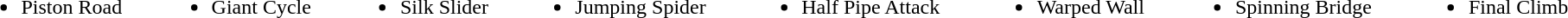<table width=100%>
<tr>
<td><br><ul><li>Piston Road</li></ul></td>
<td><br><ul><li>Giant Cycle</li></ul></td>
<td><br><ul><li>Silk Slider</li></ul></td>
<td><br><ul><li>Jumping Spider</li></ul></td>
<td><br><ul><li>Half Pipe Attack</li></ul></td>
<td><br><ul><li>Warped Wall</li></ul></td>
<td><br><ul><li>Spinning Bridge</li></ul></td>
<td><br><ul><li>Final Climb</li></ul></td>
</tr>
</table>
